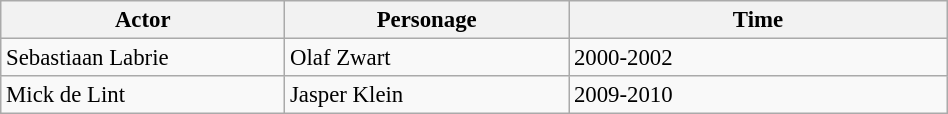<table class="wikitable sortable" width="50%" style="font-size:95%">
<tr>
<th width="30%">Actor</th>
<th width="30%">Personage</th>
<th width="40%">Time</th>
</tr>
<tr>
<td>Sebastiaan Labrie</td>
<td>Olaf Zwart</td>
<td>2000-2002</td>
</tr>
<tr>
<td>Mick de Lint</td>
<td>Jasper Klein</td>
<td>2009-2010</td>
</tr>
</table>
